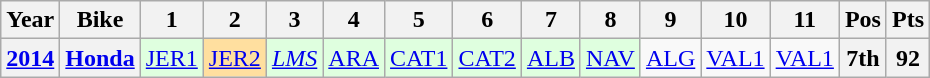<table class="wikitable" style="text-align:center">
<tr>
<th>Year</th>
<th>Bike</th>
<th>1</th>
<th>2</th>
<th>3</th>
<th>4</th>
<th>5</th>
<th>6</th>
<th>7</th>
<th>8</th>
<th>9</th>
<th>10</th>
<th>11</th>
<th>Pos</th>
<th>Pts</th>
</tr>
<tr>
<th><a href='#'>2014</a></th>
<th><a href='#'>Honda</a></th>
<td style="background:#dfffdf;"><a href='#'>JER1</a><br></td>
<td style="background:#ffdf9f;"><a href='#'>JER2</a><br></td>
<td style="background:#dfffdf;"><em><a href='#'>LMS</a></em><br></td>
<td style="background:#dfffdf;"><a href='#'>ARA</a><br></td>
<td style="background:#dfffdf;"><a href='#'>CAT1</a><br></td>
<td style="background:#dfffdf;"><a href='#'>CAT2</a><br></td>
<td style="background:#dfffdf;"><a href='#'>ALB</a><br></td>
<td style="background:#dfffdf;"><a href='#'>NAV</a><br></td>
<td style="background:#;"><a href='#'>ALG</a><br></td>
<td style="background:#;"><a href='#'>VAL1</a><br></td>
<td style="background:#;"><a href='#'>VAL1</a><br></td>
<th style="background:#;">7th</th>
<th style="background:#;">92</th>
</tr>
</table>
